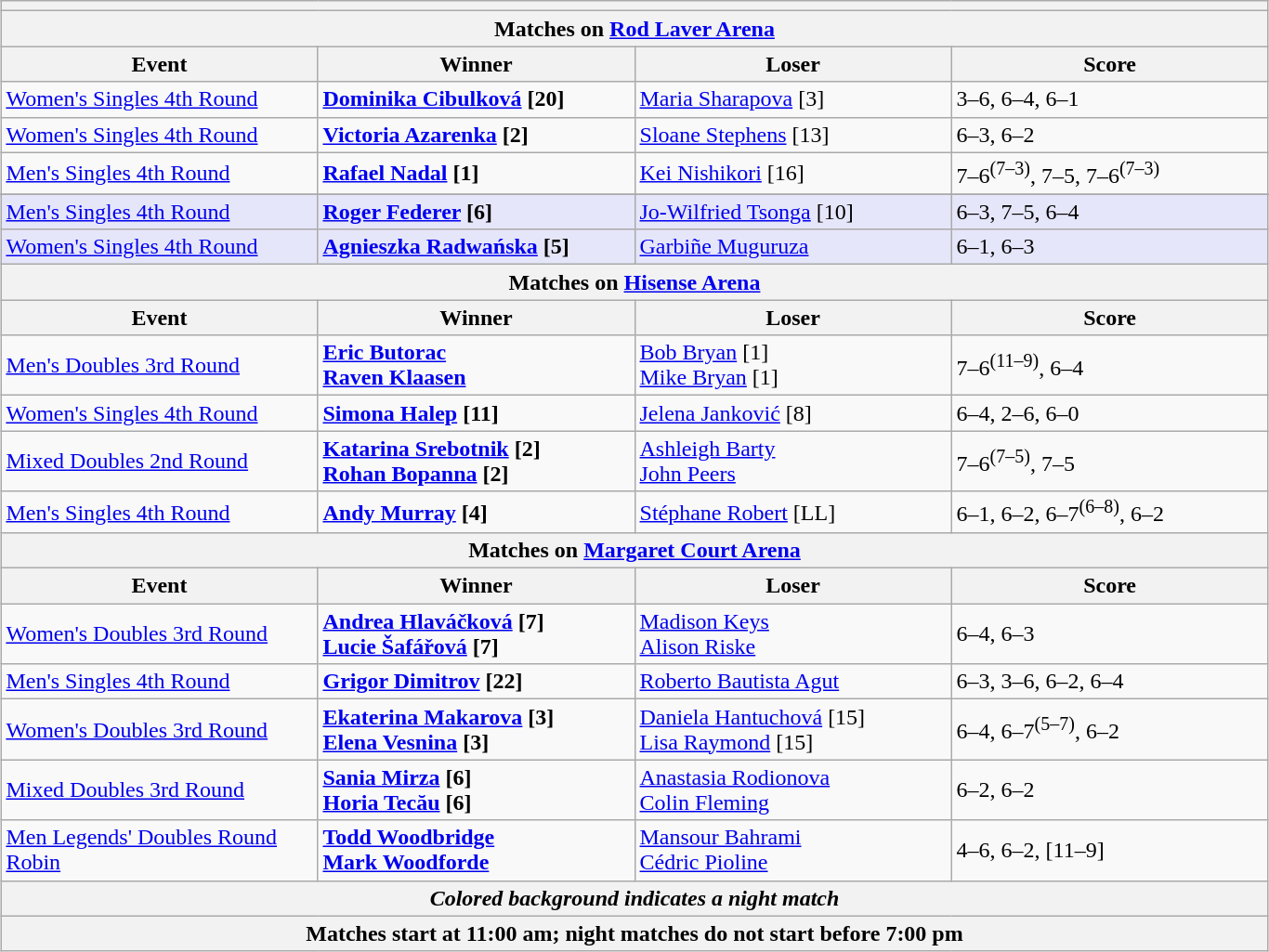<table class="wikitable collapsible uncollapsed" style="margin:1em auto;">
<tr>
<th colspan=4></th>
</tr>
<tr>
<th colspan=4><strong>Matches on <a href='#'>Rod Laver Arena</a></strong></th>
</tr>
<tr>
<th style="width:220px;">Event</th>
<th style="width:220px;">Winner</th>
<th style="width:220px;">Loser</th>
<th style="width:220px;">Score</th>
</tr>
<tr>
<td><a href='#'>Women's Singles 4th Round</a></td>
<td><strong> <a href='#'>Dominika Cibulková</a> [20]</strong></td>
<td> <a href='#'>Maria Sharapova</a> [3]</td>
<td>3–6, 6–4, 6–1</td>
</tr>
<tr>
<td><a href='#'>Women's Singles 4th Round</a></td>
<td><strong> <a href='#'>Victoria Azarenka</a> [2]</strong></td>
<td> <a href='#'>Sloane Stephens</a> [13]</td>
<td>6–3, 6–2</td>
</tr>
<tr>
<td><a href='#'>Men's Singles 4th Round</a></td>
<td><strong> <a href='#'>Rafael Nadal</a> [1]</strong></td>
<td> <a href='#'>Kei Nishikori</a> [16]</td>
<td>7–6<sup>(7–3)</sup>, 7–5, 7–6<sup>(7–3)</sup></td>
</tr>
<tr>
</tr>
<tr bgcolor=lavender>
<td><a href='#'>Men's Singles 4th Round</a></td>
<td><strong> <a href='#'>Roger Federer</a> [6]</strong></td>
<td> <a href='#'>Jo-Wilfried Tsonga</a> [10]</td>
<td>6–3, 7–5, 6–4</td>
</tr>
<tr bgcolor=lavender>
<td><a href='#'>Women's Singles 4th Round</a></td>
<td><strong> <a href='#'>Agnieszka Radwańska</a> [5]</strong></td>
<td> <a href='#'>Garbiñe Muguruza</a></td>
<td>6–1, 6–3</td>
</tr>
<tr>
<th colspan=4><strong>Matches on <a href='#'>Hisense Arena</a></strong></th>
</tr>
<tr>
<th style="width:220px;">Event</th>
<th style="width:220px;">Winner</th>
<th style="width:220px;">Loser</th>
<th style="width:220px;">Score</th>
</tr>
<tr>
<td><a href='#'>Men's Doubles 3rd Round</a></td>
<td><strong> <a href='#'>Eric Butorac</a> <br>  <a href='#'>Raven Klaasen</a></strong></td>
<td> <a href='#'>Bob Bryan</a> [1] <br>  <a href='#'>Mike Bryan</a> [1]</td>
<td>7–6<sup>(11–9)</sup>, 6–4</td>
</tr>
<tr>
<td><a href='#'>Women's Singles 4th Round</a></td>
<td><strong> <a href='#'>Simona Halep</a> [11]</strong></td>
<td> <a href='#'>Jelena Janković</a> [8]</td>
<td>6–4, 2–6, 6–0</td>
</tr>
<tr>
<td><a href='#'>Mixed Doubles 2nd Round</a></td>
<td> <strong><a href='#'>Katarina Srebotnik</a> [2] <br>  <a href='#'>Rohan Bopanna</a> [2]</strong></td>
<td> <a href='#'>Ashleigh Barty</a> <br>  <a href='#'>John Peers</a></td>
<td>7–6<sup>(7–5)</sup>, 7–5</td>
</tr>
<tr>
<td><a href='#'>Men's Singles 4th Round</a></td>
<td><strong> <a href='#'>Andy Murray</a> [4]</strong></td>
<td> <a href='#'>Stéphane Robert</a> [LL]</td>
<td>6–1, 6–2, 6–7<sup>(6–8)</sup>, 6–2</td>
</tr>
<tr>
<th colspan=4><strong>Matches on <a href='#'>Margaret Court Arena</a></strong></th>
</tr>
<tr>
<th style="width:220px;">Event</th>
<th style="width:220px;">Winner</th>
<th style="width:220px;">Loser</th>
<th style="width:220px;">Score</th>
</tr>
<tr>
<td><a href='#'>Women's Doubles 3rd Round</a></td>
<td><strong> <a href='#'>Andrea Hlaváčková</a> [7] <br>  <a href='#'>Lucie Šafářová</a> [7]</strong></td>
<td> <a href='#'>Madison Keys</a> <br>  <a href='#'>Alison Riske</a></td>
<td>6–4, 6–3</td>
</tr>
<tr>
<td><a href='#'>Men's Singles 4th Round</a></td>
<td><strong> <a href='#'>Grigor Dimitrov</a> [22]</strong></td>
<td> <a href='#'>Roberto Bautista Agut</a></td>
<td>6–3, 3–6, 6–2, 6–4</td>
</tr>
<tr>
<td><a href='#'>Women's Doubles 3rd Round</a></td>
<td><strong> <a href='#'>Ekaterina Makarova</a> [3] <br>  <a href='#'>Elena Vesnina</a> [3]</strong></td>
<td> <a href='#'>Daniela Hantuchová</a> [15] <br>  <a href='#'>Lisa Raymond</a> [15]</td>
<td>6–4, 6–7<sup>(5–7)</sup>, 6–2</td>
</tr>
<tr>
<td><a href='#'>Mixed Doubles 3rd Round</a></td>
<td><strong> <a href='#'>Sania Mirza</a> [6] <br>  <a href='#'>Horia Tecău</a> [6]</strong></td>
<td> <a href='#'>Anastasia Rodionova</a> <br>  <a href='#'>Colin Fleming</a></td>
<td>6–2, 6–2</td>
</tr>
<tr>
<td><a href='#'>Men Legends' Doubles Round Robin</a></td>
<td><strong> <a href='#'>Todd Woodbridge</a> <br>  <a href='#'>Mark Woodforde</a></strong></td>
<td> <a href='#'>Mansour Bahrami</a> <br>  <a href='#'>Cédric Pioline</a></td>
<td>4–6, 6–2, [11–9]</td>
</tr>
<tr>
<th colspan=4><em>Colored background indicates a night match</em></th>
</tr>
<tr>
<th colspan=4>Matches start at 11:00 am; night matches do not start before 7:00 pm</th>
</tr>
</table>
